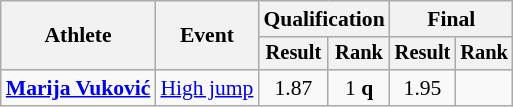<table class="wikitable" style="font-size:90%">
<tr>
<th rowspan="2">Athlete</th>
<th rowspan="2">Event</th>
<th colspan="2">Qualification</th>
<th colspan="2">Final</th>
</tr>
<tr style="font-size:95%">
<th>Result</th>
<th>Rank</th>
<th>Result</th>
<th>Rank</th>
</tr>
<tr align="center">
<td align="left"><strong><a href='#'>Marija Vuković</a></strong></td>
<td align="left"><a href='#'>High jump</a></td>
<td>1.87</td>
<td>1 <strong>q</strong></td>
<td>1.95</td>
<td></td>
</tr>
</table>
